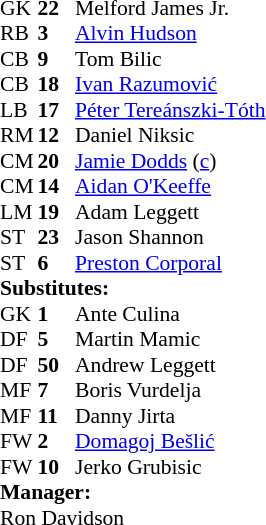<table style="font-size: 90%" cellspacing="0" cellpadding="0">
<tr>
<th width="25"></th>
<th width="25"></th>
</tr>
<tr>
<td>GK</td>
<td><strong>22</strong></td>
<td> Melford James Jr.</td>
<td></td>
<td></td>
</tr>
<tr>
<td>RB</td>
<td><strong>3</strong></td>
<td> <a href='#'>Alvin Hudson</a></td>
<td></td>
<td></td>
</tr>
<tr>
<td>CB</td>
<td><strong>9</strong></td>
<td> Tom Bilic</td>
<td></td>
<td></td>
</tr>
<tr>
<td>CB</td>
<td><strong>18</strong></td>
<td> <a href='#'>Ivan Razumović</a></td>
<td></td>
<td></td>
</tr>
<tr>
<td>LB</td>
<td><strong>17</strong></td>
<td> <a href='#'>Péter Tereánszki-Tóth</a></td>
<td></td>
<td></td>
</tr>
<tr>
<td>RM</td>
<td><strong>12</strong></td>
<td> Daniel Niksic</td>
<td></td>
<td></td>
</tr>
<tr>
<td>CM</td>
<td><strong>20</strong></td>
<td> <a href='#'>Jamie Dodds</a> (<a href='#'>c</a>)</td>
<td></td>
<td></td>
</tr>
<tr>
<td>CM</td>
<td><strong>14</strong></td>
<td> <a href='#'>Aidan O'Keeffe</a></td>
<td></td>
<td></td>
</tr>
<tr>
<td>LM</td>
<td><strong>19</strong></td>
<td> Adam Leggett</td>
<td></td>
<td></td>
</tr>
<tr>
<td>ST</td>
<td><strong>23</strong></td>
<td> Jason Shannon</td>
<td></td>
<td></td>
</tr>
<tr>
<td>ST</td>
<td><strong>6</strong></td>
<td> <a href='#'>Preston Corporal</a></td>
<td></td>
<td></td>
</tr>
<tr>
<td colspan=3><strong>Substitutes:</strong></td>
</tr>
<tr>
<td>GK</td>
<td><strong>1</strong></td>
<td> Ante Culina</td>
<td></td>
<td></td>
</tr>
<tr>
<td>DF</td>
<td><strong>5</strong></td>
<td> Martin Mamic</td>
<td></td>
<td></td>
</tr>
<tr>
<td>DF</td>
<td><strong>50</strong></td>
<td> Andrew Leggett</td>
<td></td>
<td></td>
</tr>
<tr>
<td>MF</td>
<td><strong>7</strong></td>
<td> Boris Vurdelja</td>
<td></td>
<td></td>
</tr>
<tr>
<td>MF</td>
<td><strong>11</strong></td>
<td> Danny Jirta</td>
<td></td>
<td></td>
</tr>
<tr>
<td>FW</td>
<td><strong>2</strong></td>
<td> <a href='#'>Domagoj Bešlić</a></td>
<td></td>
<td></td>
</tr>
<tr>
<td>FW</td>
<td><strong>10</strong></td>
<td> Jerko Grubisic</td>
<td></td>
<td></td>
</tr>
<tr>
<td colspan=3><strong>Manager:</strong></td>
</tr>
<tr>
<td colspan=4> Ron Davidson</td>
</tr>
</table>
